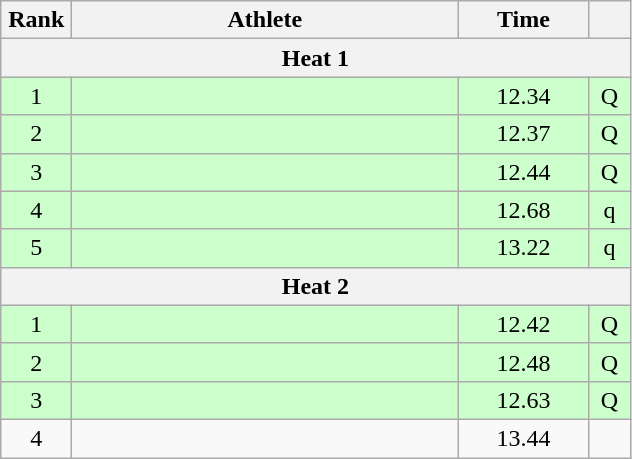<table class=wikitable style="text-align:center">
<tr>
<th width=40>Rank</th>
<th width=250>Athlete</th>
<th width=80>Time</th>
<th width=20></th>
</tr>
<tr>
<th colspan=4>Heat 1</th>
</tr>
<tr bgcolor="ccffcc">
<td>1</td>
<td align=left></td>
<td>12.34</td>
<td>Q</td>
</tr>
<tr bgcolor="ccffcc">
<td>2</td>
<td align=left></td>
<td>12.37</td>
<td>Q</td>
</tr>
<tr bgcolor="ccffcc">
<td>3</td>
<td align=left></td>
<td>12.44</td>
<td>Q</td>
</tr>
<tr bgcolor="ccffcc">
<td>4</td>
<td align=left></td>
<td>12.68</td>
<td>q</td>
</tr>
<tr bgcolor="ccffcc">
<td>5</td>
<td align=left></td>
<td>13.22</td>
<td>q</td>
</tr>
<tr>
<th colspan=4>Heat 2</th>
</tr>
<tr bgcolor="ccffcc">
<td>1</td>
<td align=left></td>
<td>12.42</td>
<td>Q</td>
</tr>
<tr bgcolor="ccffcc">
<td>2</td>
<td align=left></td>
<td>12.48</td>
<td>Q</td>
</tr>
<tr bgcolor="ccffcc">
<td>3</td>
<td align=left></td>
<td>12.63</td>
<td>Q</td>
</tr>
<tr>
<td>4</td>
<td align=left></td>
<td>13.44</td>
<td></td>
</tr>
</table>
